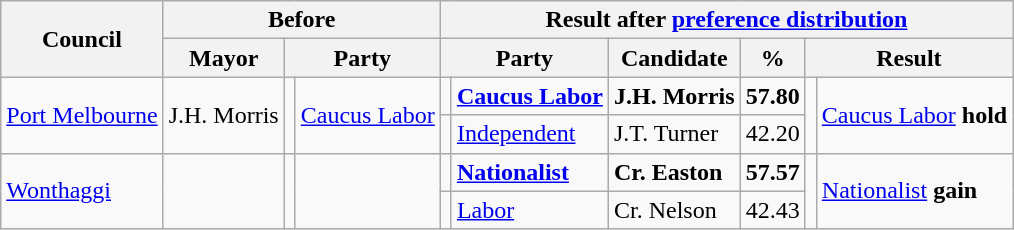<table class="wikitable sortable" style="border: none;">
<tr>
<th rowspan="2">Council</th>
<th colspan="3">Before</th>
<th colspan="8">Result after <a href='#'>preference distribution</a></th>
</tr>
<tr>
<th>Mayor</th>
<th colspan="2">Party</th>
<th colspan="2">Party</th>
<th>Candidate</th>
<th>%</th>
<th colspan="2">Result</th>
</tr>
<tr>
<td rowspan="2"><a href='#'>Port Melbourne</a></td>
<td rowspan="2">J.H. Morris</td>
<td rowspan="2" ></td>
<td rowspan="2"><a href='#'>Caucus Labor</a></td>
<td></td>
<td><strong><a href='#'>Caucus Labor</a></strong></td>
<td><strong>J.H. Morris</strong></td>
<td><strong>57.80</strong></td>
<td rowspan="2" ></td>
<td rowspan="2"><a href='#'>Caucus Labor</a> <strong>hold</strong></td>
</tr>
<tr>
<td></td>
<td><a href='#'>Independent</a></td>
<td>J.T. Turner</td>
<td>42.20</td>
</tr>
<tr>
<td rowspan="2"><a href='#'>Wonthaggi</a></td>
<td rowspan="2"></td>
<td rowspan="2" ></td>
<td rowspan="2"></td>
<td></td>
<td><strong><a href='#'>Nationalist</a></strong></td>
<td><strong>Cr. Easton</strong></td>
<td><strong>57.57</strong></td>
<td rowspan="2" ></td>
<td rowspan="2"><a href='#'>Nationalist</a> <strong>gain</strong></td>
</tr>
<tr>
<td></td>
<td><a href='#'>Labor</a></td>
<td>Cr. Nelson</td>
<td>42.43</td>
</tr>
</table>
